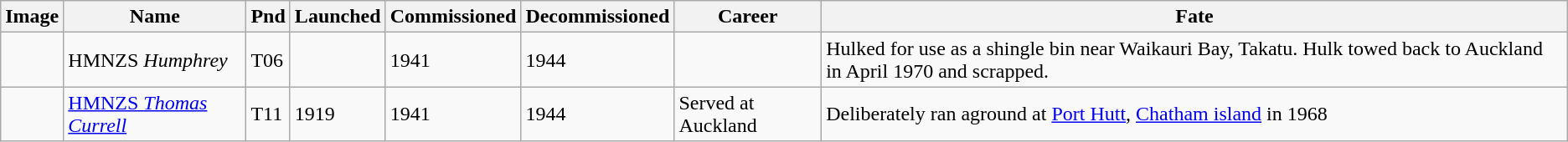<table class="wikitable">
<tr>
<th>Image</th>
<th>Name</th>
<th>Pnd</th>
<th>Launched</th>
<th>Commissioned</th>
<th>Decommissioned</th>
<th>Career</th>
<th>Fate</th>
</tr>
<tr>
<td></td>
<td>HMNZS <em>Humphrey</em></td>
<td>T06</td>
<td></td>
<td>1941</td>
<td>1944</td>
<td></td>
<td>Hulked for use as a shingle bin near Waikauri Bay, Takatu. Hulk towed back to Auckland in April 1970 and scrapped.</td>
</tr>
<tr>
<td></td>
<td><a href='#'>HMNZS <em>Thomas Currell</em></a></td>
<td>T11</td>
<td>1919</td>
<td>1941</td>
<td>1944</td>
<td>Served at Auckland</td>
<td>Deliberately ran aground at <a href='#'>Port Hutt</a>, <a href='#'>Chatham island</a> in 1968</td>
</tr>
</table>
